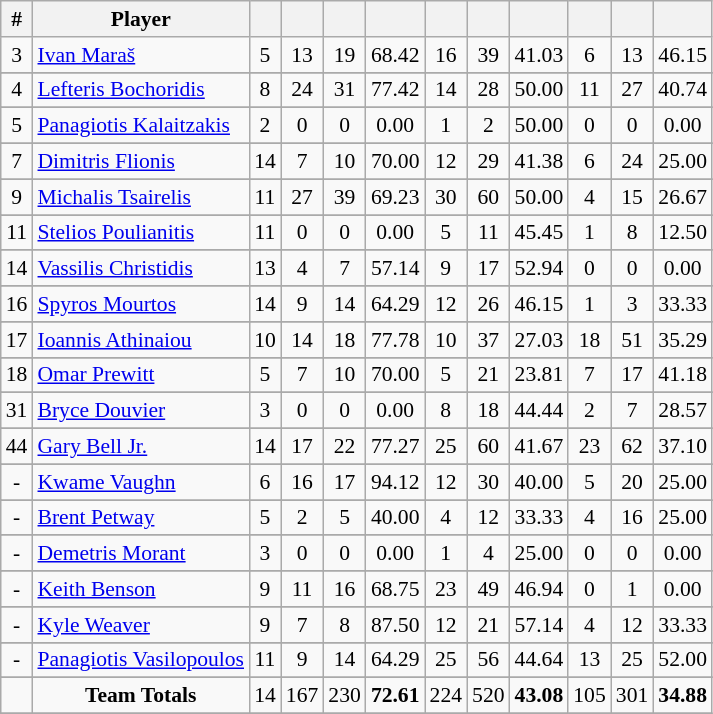<table class="wikitable sortable" style="font-size:90%; text-align:center;">
<tr>
<th>#</th>
<th>Player</th>
<th></th>
<th></th>
<th></th>
<th></th>
<th></th>
<th></th>
<th></th>
<th></th>
<th></th>
<th></th>
</tr>
<tr>
<td>3</td>
<td align="left"> <a href='#'>Ivan Maraš</a></td>
<td>5</td>
<td>13</td>
<td>19</td>
<td>68.42</td>
<td>16</td>
<td>39</td>
<td>41.03</td>
<td>6</td>
<td>13</td>
<td>46.15</td>
</tr>
<tr>
</tr>
<tr>
<td>4</td>
<td align="left"> <a href='#'>Lefteris Bochoridis</a></td>
<td>8</td>
<td>24</td>
<td>31</td>
<td>77.42</td>
<td>14</td>
<td>28</td>
<td>50.00</td>
<td>11</td>
<td>27</td>
<td>40.74</td>
</tr>
<tr>
</tr>
<tr>
<td>5</td>
<td align="left"> <a href='#'>Panagiotis Kalaitzakis</a></td>
<td>2</td>
<td>0</td>
<td>0</td>
<td>0.00</td>
<td>1</td>
<td>2</td>
<td>50.00</td>
<td>0</td>
<td>0</td>
<td>0.00</td>
</tr>
<tr>
</tr>
<tr>
<td>7</td>
<td align="left"> <a href='#'>Dimitris Flionis</a></td>
<td>14</td>
<td>7</td>
<td>10</td>
<td>70.00</td>
<td>12</td>
<td>29</td>
<td>41.38</td>
<td>6</td>
<td>24</td>
<td>25.00</td>
</tr>
<tr>
</tr>
<tr>
<td>9</td>
<td align="left"> <a href='#'>Michalis Tsairelis</a></td>
<td>11</td>
<td>27</td>
<td>39</td>
<td>69.23</td>
<td>30</td>
<td>60</td>
<td>50.00</td>
<td>4</td>
<td>15</td>
<td>26.67</td>
</tr>
<tr>
</tr>
<tr>
<td>11</td>
<td align="left"> <a href='#'>Stelios Poulianitis</a></td>
<td>11</td>
<td>0</td>
<td>0</td>
<td>0.00</td>
<td>5</td>
<td>11</td>
<td>45.45</td>
<td>1</td>
<td>8</td>
<td>12.50</td>
</tr>
<tr>
</tr>
<tr>
<td>14</td>
<td align="left"> <a href='#'>Vassilis Christidis</a></td>
<td>13</td>
<td>4</td>
<td>7</td>
<td>57.14</td>
<td>9</td>
<td>17</td>
<td>52.94</td>
<td>0</td>
<td>0</td>
<td>0.00</td>
</tr>
<tr>
</tr>
<tr>
<td>16</td>
<td align="left"> <a href='#'>Spyros Mourtos</a></td>
<td>14</td>
<td>9</td>
<td>14</td>
<td>64.29</td>
<td>12</td>
<td>26</td>
<td>46.15</td>
<td>1</td>
<td>3</td>
<td>33.33</td>
</tr>
<tr>
</tr>
<tr>
<td>17</td>
<td align="left"> <a href='#'>Ioannis Athinaiou</a></td>
<td>10</td>
<td>14</td>
<td>18</td>
<td>77.78</td>
<td>10</td>
<td>37</td>
<td>27.03</td>
<td>18</td>
<td>51</td>
<td>35.29</td>
</tr>
<tr>
</tr>
<tr>
<td>18</td>
<td align="left"> <a href='#'>Omar Prewitt</a></td>
<td>5</td>
<td>7</td>
<td>10</td>
<td>70.00</td>
<td>5</td>
<td>21</td>
<td>23.81</td>
<td>7</td>
<td>17</td>
<td>41.18</td>
</tr>
<tr>
</tr>
<tr>
<td>31</td>
<td align="left"> <a href='#'>Bryce Douvier</a></td>
<td>3</td>
<td>0</td>
<td>0</td>
<td>0.00</td>
<td>8</td>
<td>18</td>
<td>44.44</td>
<td>2</td>
<td>7</td>
<td>28.57</td>
</tr>
<tr>
</tr>
<tr>
<td>44</td>
<td align="left"> <a href='#'>Gary Bell Jr.</a></td>
<td>14</td>
<td>17</td>
<td>22</td>
<td>77.27</td>
<td>25</td>
<td>60</td>
<td>41.67</td>
<td>23</td>
<td>62</td>
<td>37.10</td>
</tr>
<tr>
</tr>
<tr>
<td>-</td>
<td align="left"> <a href='#'>Kwame Vaughn</a></td>
<td>6</td>
<td>16</td>
<td>17</td>
<td>94.12</td>
<td>12</td>
<td>30</td>
<td>40.00</td>
<td>5</td>
<td>20</td>
<td>25.00</td>
</tr>
<tr>
</tr>
<tr>
<td>-</td>
<td align="left"> <a href='#'>Brent Petway</a></td>
<td>5</td>
<td>2</td>
<td>5</td>
<td>40.00</td>
<td>4</td>
<td>12</td>
<td>33.33</td>
<td>4</td>
<td>16</td>
<td>25.00</td>
</tr>
<tr>
</tr>
<tr>
<td>-</td>
<td align="left"> <a href='#'>Demetris Morant</a></td>
<td>3</td>
<td>0</td>
<td>0</td>
<td>0.00</td>
<td>1</td>
<td>4</td>
<td>25.00</td>
<td>0</td>
<td>0</td>
<td>0.00</td>
</tr>
<tr>
</tr>
<tr>
<td>-</td>
<td align="left"> <a href='#'>Keith Benson</a></td>
<td>9</td>
<td>11</td>
<td>16</td>
<td>68.75</td>
<td>23</td>
<td>49</td>
<td>46.94</td>
<td>0</td>
<td>1</td>
<td>0.00</td>
</tr>
<tr>
</tr>
<tr>
<td>-</td>
<td align="left"> <a href='#'>Kyle Weaver</a></td>
<td>9</td>
<td>7</td>
<td>8</td>
<td>87.50</td>
<td>12</td>
<td>21</td>
<td>57.14</td>
<td>4</td>
<td>12</td>
<td>33.33</td>
</tr>
<tr>
</tr>
<tr>
<td>-</td>
<td align="left"> <a href='#'>Panagiotis Vasilopoulos</a></td>
<td>11</td>
<td>9</td>
<td>14</td>
<td>64.29</td>
<td>25</td>
<td>56</td>
<td>44.64</td>
<td>13</td>
<td>25</td>
<td>52.00</td>
</tr>
<tr>
</tr>
<tr>
<td></td>
<td><strong>Team Totals</strong></td>
<td>14</td>
<td>167</td>
<td>230</td>
<td><strong>72.61</strong></td>
<td>224</td>
<td>520</td>
<td><strong>43.08</strong></td>
<td>105</td>
<td>301</td>
<td><strong>34.88</strong></td>
</tr>
<tr>
</tr>
</table>
